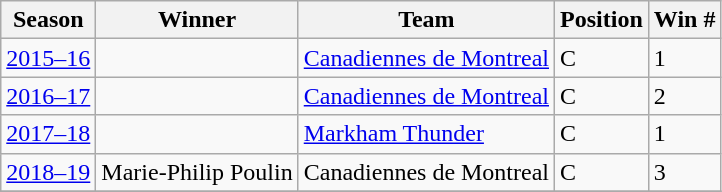<table class="wikitable sortable">
<tr>
<th>Season</th>
<th>Winner</th>
<th>Team</th>
<th>Position</th>
<th>Win #</th>
</tr>
<tr>
<td><a href='#'>2015–16</a></td>
<td></td>
<td><a href='#'>Canadiennes de Montreal</a></td>
<td>C</td>
<td>1</td>
</tr>
<tr>
<td><a href='#'>2016–17</a></td>
<td></td>
<td><a href='#'>Canadiennes de Montreal</a></td>
<td>C</td>
<td>2</td>
</tr>
<tr>
<td><a href='#'>2017–18</a></td>
<td></td>
<td><a href='#'>Markham Thunder</a></td>
<td>C</td>
<td>1</td>
</tr>
<tr>
<td><a href='#'>2018–19</a></td>
<td>Marie-Philip Poulin</td>
<td>Canadiennes de Montreal</td>
<td>C</td>
<td>3</td>
</tr>
<tr>
</tr>
</table>
